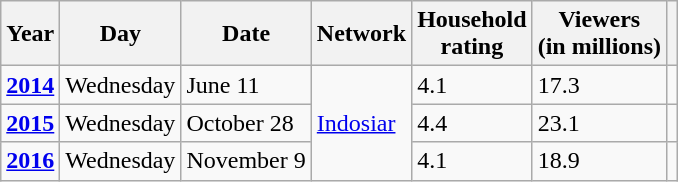<table class="wikitable">
<tr>
<th>Year</th>
<th>Day</th>
<th>Date</th>
<th>Network</th>
<th>Household<br>rating</th>
<th>Viewers<br>(in millions)</th>
<th></th>
</tr>
<tr>
<td style="text-align:center;"><strong><a href='#'>2014</a></strong></td>
<td>Wednesday</td>
<td>June 11</td>
<td rowspan=3><a href='#'>Indosiar</a></td>
<td>4.1</td>
<td>17.3</td>
<td style="text-align:center;"></td>
</tr>
<tr>
<td style="text-align:center;"><strong><a href='#'>2015</a></strong></td>
<td>Wednesday</td>
<td>October 28</td>
<td>4.4</td>
<td>23.1</td>
<td style="text-align:center;"></td>
</tr>
<tr>
<td style="text-align:center;"><strong><a href='#'>2016</a></strong></td>
<td>Wednesday</td>
<td>November 9</td>
<td>4.1</td>
<td>18.9</td>
<td style="text-align:center;"></td>
</tr>
</table>
